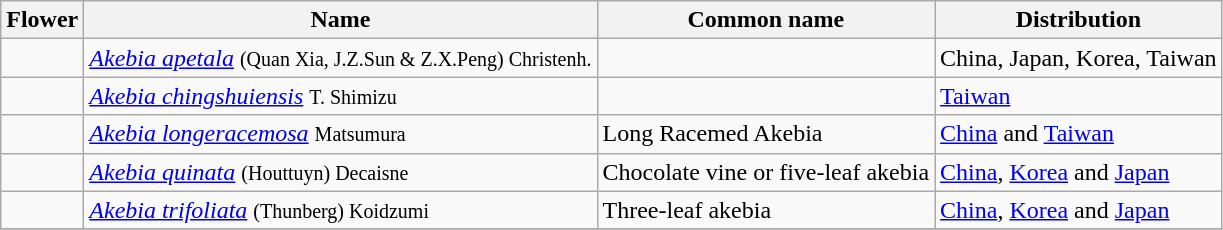<table class="wikitable sortable">
<tr>
<th>Flower</th>
<th>Name</th>
<th>Common name</th>
<th>Distribution</th>
</tr>
<tr>
<td></td>
<td><em><a href='#'>Akebia apetala</a></em> <small>(Quan Xia, J.Z.Sun & Z.X.Peng) Christenh.</small></td>
<td></td>
<td>China, Japan, Korea, Taiwan</td>
</tr>
<tr>
<td></td>
<td><em><a href='#'>Akebia chingshuiensis</a></em> <small>T. Shimizu</small></td>
<td></td>
<td><a href='#'>Taiwan</a></td>
</tr>
<tr>
<td></td>
<td><em><a href='#'>Akebia longeracemosa</a></em> <small>Matsumura</small></td>
<td>Long Racemed Akebia</td>
<td><a href='#'>China</a> and <a href='#'>Taiwan</a></td>
</tr>
<tr>
<td></td>
<td><em><a href='#'>Akebia quinata</a></em> <small>(Houttuyn) Decaisne</small></td>
<td>Chocolate vine or five-leaf akebia</td>
<td><a href='#'>China</a>, <a href='#'>Korea</a> and <a href='#'>Japan</a></td>
</tr>
<tr>
<td></td>
<td><em><a href='#'>Akebia trifoliata</a></em> <small>(Thunberg) Koidzumi</small></td>
<td>Three-leaf akebia</td>
<td><a href='#'>China</a>, <a href='#'>Korea</a> and <a href='#'>Japan</a></td>
</tr>
<tr>
</tr>
</table>
